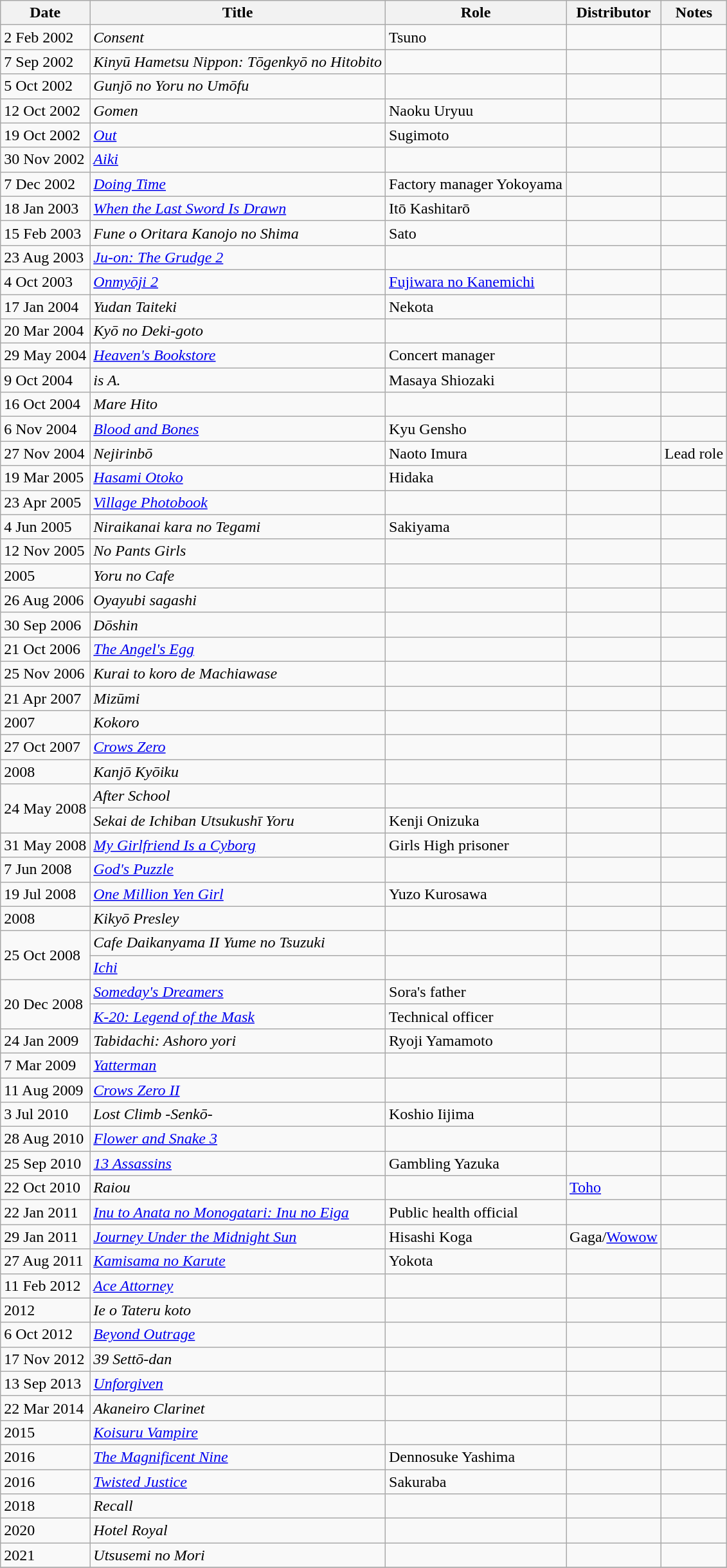<table class="wikitable">
<tr>
<th>Date</th>
<th>Title</th>
<th>Role</th>
<th>Distributor</th>
<th>Notes</th>
</tr>
<tr>
<td>2 Feb 2002</td>
<td><em>Consent</em></td>
<td>Tsuno</td>
<td></td>
<td></td>
</tr>
<tr>
<td>7 Sep 2002</td>
<td><em>Kinyū Hametsu Nippon: Tōgenkyō no Hitobito</em></td>
<td></td>
<td></td>
<td></td>
</tr>
<tr>
<td>5 Oct 2002</td>
<td><em>Gunjō no Yoru no Umōfu</em></td>
<td></td>
<td></td>
<td></td>
</tr>
<tr>
<td>12 Oct 2002</td>
<td><em>Gomen</em></td>
<td>Naoku Uryuu</td>
<td></td>
<td></td>
</tr>
<tr>
<td>19 Oct 2002</td>
<td><em><a href='#'>Out</a></em></td>
<td>Sugimoto</td>
<td></td>
<td></td>
</tr>
<tr>
<td>30 Nov 2002</td>
<td><em><a href='#'>Aiki</a></em></td>
<td></td>
<td></td>
<td></td>
</tr>
<tr>
<td>7 Dec 2002</td>
<td><em><a href='#'>Doing Time</a></em></td>
<td>Factory manager Yokoyama</td>
<td></td>
<td></td>
</tr>
<tr>
<td>18 Jan 2003</td>
<td><em><a href='#'>When the Last Sword Is Drawn</a></em></td>
<td>Itō Kashitarō</td>
<td></td>
<td></td>
</tr>
<tr>
<td>15 Feb 2003</td>
<td><em>Fune o Oritara Kanojo no Shima</em></td>
<td>Sato</td>
<td></td>
<td></td>
</tr>
<tr>
<td>23 Aug 2003</td>
<td><em><a href='#'>Ju-on: The Grudge 2</a></em></td>
<td></td>
<td></td>
<td></td>
</tr>
<tr>
<td>4 Oct 2003</td>
<td><em><a href='#'>Onmyōji 2</a></em></td>
<td><a href='#'>Fujiwara no Kanemichi</a></td>
<td></td>
<td></td>
</tr>
<tr>
<td>17 Jan 2004</td>
<td><em>Yudan Taiteki</em></td>
<td>Nekota</td>
<td></td>
<td></td>
</tr>
<tr>
<td>20 Mar 2004</td>
<td><em>Kyō no Deki-goto</em></td>
<td></td>
<td></td>
<td></td>
</tr>
<tr>
<td>29 May 2004</td>
<td><em><a href='#'>Heaven's Bookstore</a></em></td>
<td>Concert manager</td>
<td></td>
<td></td>
</tr>
<tr>
<td>9 Oct 2004</td>
<td><em>is A.</em></td>
<td>Masaya Shiozaki</td>
<td></td>
<td></td>
</tr>
<tr>
<td>16 Oct 2004</td>
<td><em>Mare Hito</em></td>
<td></td>
<td></td>
<td></td>
</tr>
<tr>
<td>6 Nov 2004</td>
<td><em><a href='#'>Blood and Bones</a></em></td>
<td>Kyu Gensho</td>
<td></td>
<td></td>
</tr>
<tr>
<td>27 Nov 2004</td>
<td><em>Nejirinbō</em></td>
<td>Naoto Imura</td>
<td></td>
<td>Lead role</td>
</tr>
<tr>
<td>19 Mar 2005</td>
<td><em><a href='#'>Hasami Otoko</a></em></td>
<td>Hidaka</td>
<td></td>
<td></td>
</tr>
<tr>
<td>23 Apr 2005</td>
<td><em><a href='#'>Village Photobook</a></em></td>
<td></td>
<td></td>
<td></td>
</tr>
<tr>
<td>4 Jun 2005</td>
<td><em>Niraikanai kara no Tegami</em></td>
<td>Sakiyama</td>
<td></td>
<td></td>
</tr>
<tr>
<td>12 Nov 2005</td>
<td><em>No Pants Girls</em></td>
<td></td>
<td></td>
<td></td>
</tr>
<tr>
<td>2005</td>
<td><em>Yoru no Cafe</em></td>
<td></td>
<td></td>
<td></td>
</tr>
<tr>
<td>26 Aug 2006</td>
<td><em>Oyayubi sagashi</em></td>
<td></td>
<td></td>
<td></td>
</tr>
<tr>
<td>30 Sep 2006</td>
<td><em>Dōshin</em></td>
<td></td>
<td></td>
<td></td>
</tr>
<tr>
<td>21 Oct 2006</td>
<td><em><a href='#'>The Angel's Egg</a></em></td>
<td></td>
<td></td>
<td></td>
</tr>
<tr>
<td>25 Nov 2006</td>
<td><em>Kurai to koro de Machiawase</em></td>
<td></td>
<td></td>
<td></td>
</tr>
<tr>
<td>21 Apr 2007</td>
<td><em>Mizūmi</em></td>
<td></td>
<td></td>
<td></td>
</tr>
<tr>
<td>2007</td>
<td><em>Kokoro</em></td>
<td></td>
<td></td>
<td></td>
</tr>
<tr>
<td>27 Oct 2007</td>
<td><em><a href='#'>Crows Zero</a></em></td>
<td></td>
<td></td>
<td></td>
</tr>
<tr>
<td>2008</td>
<td><em>Kanjō Kyōiku</em></td>
<td></td>
<td></td>
<td></td>
</tr>
<tr>
<td rowspan="2">24 May 2008</td>
<td><em>After School</em></td>
<td></td>
<td></td>
<td></td>
</tr>
<tr>
<td><em>Sekai de Ichiban Utsukushī Yoru</em></td>
<td>Kenji Onizuka</td>
<td></td>
<td></td>
</tr>
<tr>
<td>31 May 2008</td>
<td><em><a href='#'>My Girlfriend Is a Cyborg</a></em></td>
<td>Girls High prisoner</td>
<td></td>
<td></td>
</tr>
<tr>
<td>7 Jun 2008</td>
<td><em><a href='#'>God's Puzzle</a></em></td>
<td></td>
<td></td>
<td></td>
</tr>
<tr>
<td>19 Jul 2008</td>
<td><em><a href='#'>One Million Yen Girl</a></em></td>
<td>Yuzo Kurosawa</td>
<td></td>
<td></td>
</tr>
<tr>
<td>2008</td>
<td><em>Kikyō Presley</em></td>
<td></td>
<td></td>
<td></td>
</tr>
<tr>
<td rowspan="2">25 Oct 2008</td>
<td><em>Cafe Daikanyama II Yume no Tsuzuki</em></td>
<td></td>
<td></td>
<td></td>
</tr>
<tr>
<td><em><a href='#'>Ichi</a></em></td>
<td></td>
<td></td>
<td></td>
</tr>
<tr>
<td rowspan="2">20 Dec 2008</td>
<td><em><a href='#'>Someday's Dreamers</a></em></td>
<td>Sora's father</td>
<td></td>
<td></td>
</tr>
<tr>
<td><em><a href='#'>K-20: Legend of the Mask</a></em></td>
<td>Technical officer</td>
<td></td>
<td></td>
</tr>
<tr>
<td>24 Jan 2009</td>
<td><em>Tabidachi: Ashoro yori</em></td>
<td>Ryoji Yamamoto</td>
<td></td>
<td></td>
</tr>
<tr>
<td>7 Mar 2009</td>
<td><em><a href='#'>Yatterman</a></em></td>
<td></td>
<td></td>
<td></td>
</tr>
<tr>
<td>11 Aug 2009</td>
<td><em><a href='#'>Crows Zero II</a></em></td>
<td></td>
<td></td>
<td></td>
</tr>
<tr>
<td>3 Jul 2010</td>
<td><em>Lost Climb -Senkō-</em></td>
<td>Koshio Iijima</td>
<td></td>
<td></td>
</tr>
<tr>
<td>28 Aug 2010</td>
<td><em><a href='#'>Flower and Snake 3</a></em></td>
<td></td>
<td></td>
<td></td>
</tr>
<tr>
<td>25 Sep 2010</td>
<td><em><a href='#'>13 Assassins</a></em></td>
<td>Gambling Yazuka</td>
<td></td>
<td></td>
</tr>
<tr>
<td>22 Oct 2010</td>
<td><em>Raiou</em></td>
<td></td>
<td><a href='#'>Toho</a></td>
<td></td>
</tr>
<tr>
<td>22 Jan 2011</td>
<td><em><a href='#'>Inu to Anata no Monogatari: Inu no Eiga</a></em></td>
<td>Public health official</td>
<td></td>
<td></td>
</tr>
<tr>
<td>29 Jan 2011</td>
<td><em><a href='#'>Journey Under the Midnight Sun</a></em></td>
<td>Hisashi Koga</td>
<td>Gaga/<a href='#'>Wowow</a></td>
<td></td>
</tr>
<tr>
<td>27 Aug 2011</td>
<td><em><a href='#'>Kamisama no Karute</a></em></td>
<td>Yokota</td>
<td></td>
<td></td>
</tr>
<tr>
<td>11 Feb 2012</td>
<td><em><a href='#'>Ace Attorney</a></em></td>
<td></td>
<td></td>
<td></td>
</tr>
<tr>
<td>2012</td>
<td><em>Ie o Tateru koto</em></td>
<td></td>
<td></td>
<td></td>
</tr>
<tr>
<td>6 Oct 2012</td>
<td><em><a href='#'>Beyond Outrage</a></em></td>
<td></td>
<td></td>
<td></td>
</tr>
<tr>
<td>17 Nov 2012</td>
<td><em>39 Settō-dan</em></td>
<td></td>
<td></td>
<td></td>
</tr>
<tr>
<td>13 Sep 2013</td>
<td><em><a href='#'>Unforgiven</a></em></td>
<td></td>
<td></td>
<td></td>
</tr>
<tr>
<td>22 Mar 2014</td>
<td><em>Akaneiro Clarinet</em></td>
<td></td>
<td></td>
<td></td>
</tr>
<tr>
<td>2015</td>
<td><em><a href='#'>Koisuru Vampire</a></em></td>
<td></td>
<td></td>
<td></td>
</tr>
<tr>
<td>2016</td>
<td><em><a href='#'>The Magnificent Nine</a></em></td>
<td>Dennosuke Yashima</td>
<td></td>
<td></td>
</tr>
<tr>
<td>2016</td>
<td><em><a href='#'>Twisted Justice</a></em></td>
<td>Sakuraba</td>
<td></td>
<td></td>
</tr>
<tr>
<td>2018</td>
<td><em>Recall</em></td>
<td></td>
<td></td>
<td></td>
</tr>
<tr>
<td>2020</td>
<td><em>Hotel Royal</em></td>
<td></td>
<td></td>
<td></td>
</tr>
<tr>
<td>2021</td>
<td><em>Utsusemi no Mori</em></td>
<td></td>
<td></td>
<td></td>
</tr>
<tr>
</tr>
</table>
